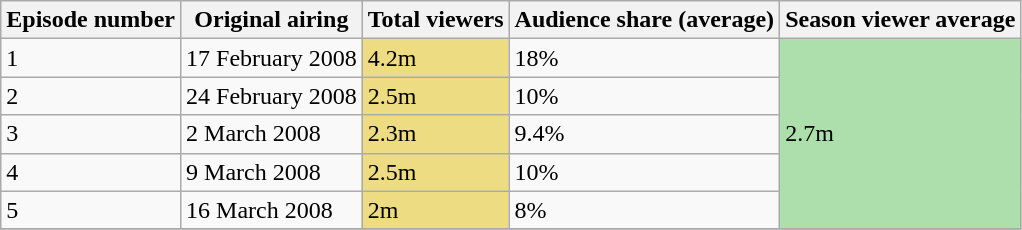<table class="wikitable">
<tr>
<th>Episode number</th>
<th>Original airing</th>
<th>Total viewers</th>
<th>Audience share (average)</th>
<th>Season viewer average</th>
</tr>
<tr>
<td>1</td>
<td>17 February 2008</td>
<td style="background:#EEDC82;">4.2m</td>
<td>18%</td>
<td style="background:#addfad;" rowspan="5">2.7m</td>
</tr>
<tr>
<td>2</td>
<td>24 February 2008</td>
<td style="background:#EEDC82;">2.5m</td>
<td>10%</td>
</tr>
<tr>
<td>3</td>
<td>2 March 2008</td>
<td style="background:#EEDC82;">2.3m</td>
<td>9.4%</td>
</tr>
<tr>
<td>4</td>
<td>9 March 2008</td>
<td style="background:#EEDC82;">2.5m</td>
<td>10%</td>
</tr>
<tr>
<td>5</td>
<td>16 March 2008</td>
<td style="background:#EEDC82;">2m</td>
<td>8%</td>
</tr>
<tr>
</tr>
</table>
